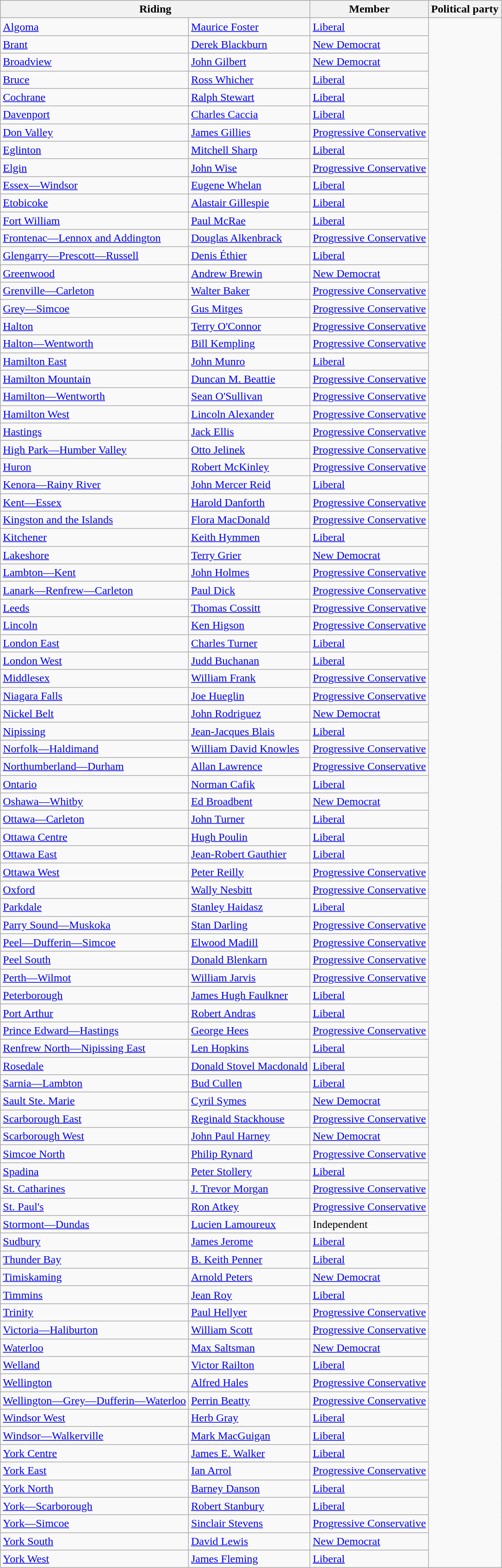<table class="wikitable">
<tr>
<th colspan=2>Riding</th>
<th>Member</th>
<th>Political party</th>
</tr>
<tr>
<td><a href='#'>Algoma</a></td>
<td><a href='#'>Maurice Foster</a></td>
<td><a href='#'>Liberal</a></td>
</tr>
<tr>
<td><a href='#'>Brant</a></td>
<td><a href='#'>Derek Blackburn</a></td>
<td><a href='#'>New Democrat</a></td>
</tr>
<tr>
<td><a href='#'>Broadview</a></td>
<td><a href='#'>John Gilbert</a></td>
<td><a href='#'>New Democrat</a></td>
</tr>
<tr>
<td><a href='#'>Bruce</a></td>
<td><a href='#'>Ross Whicher</a></td>
<td><a href='#'>Liberal</a></td>
</tr>
<tr>
<td><a href='#'>Cochrane</a></td>
<td><a href='#'>Ralph Stewart</a></td>
<td><a href='#'>Liberal</a></td>
</tr>
<tr>
<td><a href='#'>Davenport</a></td>
<td><a href='#'>Charles Caccia</a></td>
<td><a href='#'>Liberal</a></td>
</tr>
<tr>
<td><a href='#'>Don Valley</a></td>
<td><a href='#'>James Gillies</a></td>
<td><a href='#'>Progressive Conservative</a></td>
</tr>
<tr>
<td><a href='#'>Eglinton</a></td>
<td><a href='#'>Mitchell Sharp</a></td>
<td><a href='#'>Liberal</a></td>
</tr>
<tr>
<td><a href='#'>Elgin</a></td>
<td><a href='#'>John Wise</a></td>
<td><a href='#'>Progressive Conservative</a></td>
</tr>
<tr>
<td><a href='#'>Essex—Windsor</a></td>
<td><a href='#'>Eugene Whelan</a></td>
<td><a href='#'>Liberal</a></td>
</tr>
<tr>
<td><a href='#'>Etobicoke</a></td>
<td><a href='#'>Alastair Gillespie</a></td>
<td><a href='#'>Liberal</a></td>
</tr>
<tr>
<td><a href='#'>Fort William</a></td>
<td><a href='#'>Paul McRae</a></td>
<td><a href='#'>Liberal</a></td>
</tr>
<tr>
<td><a href='#'>Frontenac—Lennox and Addington</a></td>
<td><a href='#'>Douglas Alkenbrack</a></td>
<td><a href='#'>Progressive Conservative</a></td>
</tr>
<tr>
<td><a href='#'>Glengarry—Prescott—Russell</a></td>
<td><a href='#'>Denis Éthier</a></td>
<td><a href='#'>Liberal</a></td>
</tr>
<tr>
<td><a href='#'>Greenwood</a></td>
<td><a href='#'>Andrew Brewin</a></td>
<td><a href='#'>New Democrat</a></td>
</tr>
<tr>
<td><a href='#'>Grenville—Carleton</a></td>
<td><a href='#'>Walter Baker</a></td>
<td><a href='#'>Progressive Conservative</a></td>
</tr>
<tr>
<td><a href='#'>Grey—Simcoe</a></td>
<td><a href='#'>Gus Mitges</a></td>
<td><a href='#'>Progressive Conservative</a></td>
</tr>
<tr>
<td><a href='#'>Halton</a></td>
<td><a href='#'>Terry O'Connor</a></td>
<td><a href='#'>Progressive Conservative</a></td>
</tr>
<tr>
<td><a href='#'>Halton—Wentworth</a></td>
<td><a href='#'>Bill Kempling</a></td>
<td><a href='#'>Progressive Conservative</a></td>
</tr>
<tr>
<td><a href='#'>Hamilton East</a></td>
<td><a href='#'>John Munro</a></td>
<td><a href='#'>Liberal</a></td>
</tr>
<tr>
<td><a href='#'>Hamilton Mountain</a></td>
<td><a href='#'>Duncan M. Beattie</a></td>
<td><a href='#'>Progressive Conservative</a></td>
</tr>
<tr>
<td><a href='#'>Hamilton—Wentworth</a></td>
<td><a href='#'>Sean O'Sullivan</a></td>
<td><a href='#'>Progressive Conservative</a></td>
</tr>
<tr>
<td><a href='#'>Hamilton West</a></td>
<td><a href='#'>Lincoln Alexander</a></td>
<td><a href='#'>Progressive Conservative</a></td>
</tr>
<tr>
<td><a href='#'>Hastings</a></td>
<td><a href='#'>Jack Ellis</a></td>
<td><a href='#'>Progressive Conservative</a></td>
</tr>
<tr>
<td><a href='#'>High Park—Humber Valley</a></td>
<td><a href='#'>Otto Jelinek</a></td>
<td><a href='#'>Progressive Conservative</a></td>
</tr>
<tr>
<td><a href='#'>Huron</a></td>
<td><a href='#'>Robert McKinley</a></td>
<td><a href='#'>Progressive Conservative</a></td>
</tr>
<tr>
<td><a href='#'>Kenora—Rainy River</a></td>
<td><a href='#'>John Mercer Reid</a></td>
<td><a href='#'>Liberal</a></td>
</tr>
<tr>
<td><a href='#'>Kent—Essex</a></td>
<td><a href='#'>Harold Danforth</a></td>
<td><a href='#'>Progressive Conservative</a></td>
</tr>
<tr>
<td><a href='#'>Kingston and the Islands</a></td>
<td><a href='#'>Flora MacDonald</a></td>
<td><a href='#'>Progressive Conservative</a></td>
</tr>
<tr>
<td><a href='#'>Kitchener</a></td>
<td><a href='#'>Keith Hymmen</a></td>
<td><a href='#'>Liberal</a></td>
</tr>
<tr>
<td><a href='#'>Lakeshore</a></td>
<td><a href='#'>Terry Grier</a></td>
<td><a href='#'>New Democrat</a></td>
</tr>
<tr>
<td><a href='#'>Lambton—Kent</a></td>
<td><a href='#'>John Holmes</a></td>
<td><a href='#'>Progressive Conservative</a></td>
</tr>
<tr>
<td><a href='#'>Lanark—Renfrew—Carleton</a></td>
<td><a href='#'>Paul Dick</a></td>
<td><a href='#'>Progressive Conservative</a></td>
</tr>
<tr>
<td><a href='#'>Leeds</a></td>
<td><a href='#'>Thomas Cossitt</a></td>
<td><a href='#'>Progressive Conservative</a></td>
</tr>
<tr>
<td><a href='#'>Lincoln</a></td>
<td><a href='#'>Ken Higson</a></td>
<td><a href='#'>Progressive Conservative</a></td>
</tr>
<tr>
<td><a href='#'>London East</a></td>
<td><a href='#'>Charles Turner</a></td>
<td><a href='#'>Liberal</a></td>
</tr>
<tr>
<td><a href='#'>London West</a></td>
<td><a href='#'>Judd Buchanan</a></td>
<td><a href='#'>Liberal</a></td>
</tr>
<tr>
<td><a href='#'>Middlesex</a></td>
<td><a href='#'>William Frank</a></td>
<td><a href='#'>Progressive Conservative</a></td>
</tr>
<tr>
<td><a href='#'>Niagara Falls</a></td>
<td><a href='#'>Joe Hueglin</a></td>
<td><a href='#'>Progressive Conservative</a></td>
</tr>
<tr>
<td><a href='#'>Nickel Belt</a></td>
<td><a href='#'>John Rodriguez</a></td>
<td><a href='#'>New Democrat</a></td>
</tr>
<tr>
<td><a href='#'>Nipissing</a></td>
<td><a href='#'>Jean-Jacques Blais</a></td>
<td><a href='#'>Liberal</a></td>
</tr>
<tr>
<td><a href='#'>Norfolk—Haldimand</a></td>
<td><a href='#'>William David Knowles</a></td>
<td><a href='#'>Progressive Conservative</a></td>
</tr>
<tr>
<td><a href='#'>Northumberland—Durham</a></td>
<td><a href='#'>Allan Lawrence</a></td>
<td><a href='#'>Progressive Conservative</a></td>
</tr>
<tr>
<td><a href='#'>Ontario</a></td>
<td><a href='#'>Norman Cafik</a></td>
<td><a href='#'>Liberal</a></td>
</tr>
<tr>
<td><a href='#'>Oshawa—Whitby</a></td>
<td><a href='#'>Ed Broadbent</a></td>
<td><a href='#'>New Democrat</a></td>
</tr>
<tr>
<td><a href='#'>Ottawa—Carleton</a></td>
<td><a href='#'>John Turner</a></td>
<td><a href='#'>Liberal</a></td>
</tr>
<tr>
<td><a href='#'>Ottawa Centre</a></td>
<td><a href='#'>Hugh Poulin</a></td>
<td><a href='#'>Liberal</a></td>
</tr>
<tr>
<td><a href='#'>Ottawa East</a></td>
<td><a href='#'>Jean-Robert Gauthier</a></td>
<td><a href='#'>Liberal</a></td>
</tr>
<tr>
<td><a href='#'>Ottawa West</a></td>
<td><a href='#'>Peter Reilly</a></td>
<td><a href='#'>Progressive Conservative</a></td>
</tr>
<tr>
<td><a href='#'>Oxford</a></td>
<td><a href='#'>Wally Nesbitt</a></td>
<td><a href='#'>Progressive Conservative</a></td>
</tr>
<tr>
<td><a href='#'>Parkdale</a></td>
<td><a href='#'>Stanley Haidasz</a></td>
<td><a href='#'>Liberal</a></td>
</tr>
<tr>
<td><a href='#'>Parry Sound—Muskoka</a></td>
<td><a href='#'>Stan Darling</a></td>
<td><a href='#'>Progressive Conservative</a></td>
</tr>
<tr>
<td><a href='#'>Peel—Dufferin—Simcoe</a></td>
<td><a href='#'>Elwood Madill</a></td>
<td><a href='#'>Progressive Conservative</a></td>
</tr>
<tr>
<td><a href='#'>Peel South</a></td>
<td><a href='#'>Donald Blenkarn</a></td>
<td><a href='#'>Progressive Conservative</a></td>
</tr>
<tr>
<td><a href='#'>Perth—Wilmot</a></td>
<td><a href='#'>William Jarvis</a></td>
<td><a href='#'>Progressive Conservative</a></td>
</tr>
<tr>
<td><a href='#'>Peterborough</a></td>
<td><a href='#'>James Hugh Faulkner</a></td>
<td><a href='#'>Liberal</a></td>
</tr>
<tr>
<td><a href='#'>Port Arthur</a></td>
<td><a href='#'>Robert Andras</a></td>
<td><a href='#'>Liberal</a></td>
</tr>
<tr>
<td><a href='#'>Prince Edward—Hastings</a></td>
<td><a href='#'>George Hees</a></td>
<td><a href='#'>Progressive Conservative</a></td>
</tr>
<tr>
<td><a href='#'>Renfrew North—Nipissing East</a></td>
<td><a href='#'>Len Hopkins</a></td>
<td><a href='#'>Liberal</a></td>
</tr>
<tr>
<td><a href='#'>Rosedale</a></td>
<td><a href='#'>Donald Stovel Macdonald</a></td>
<td><a href='#'>Liberal</a></td>
</tr>
<tr>
<td><a href='#'>Sarnia—Lambton</a></td>
<td><a href='#'>Bud Cullen</a></td>
<td><a href='#'>Liberal</a></td>
</tr>
<tr>
<td><a href='#'>Sault Ste. Marie</a></td>
<td><a href='#'>Cyril Symes</a></td>
<td><a href='#'>New Democrat</a></td>
</tr>
<tr>
<td><a href='#'>Scarborough East</a></td>
<td><a href='#'>Reginald Stackhouse</a></td>
<td><a href='#'>Progressive Conservative</a></td>
</tr>
<tr>
<td><a href='#'>Scarborough West</a></td>
<td><a href='#'>John Paul Harney</a></td>
<td><a href='#'>New Democrat</a></td>
</tr>
<tr>
<td><a href='#'>Simcoe North</a></td>
<td><a href='#'>Philip Rynard</a></td>
<td><a href='#'>Progressive Conservative</a></td>
</tr>
<tr>
<td><a href='#'>Spadina</a></td>
<td><a href='#'>Peter Stollery</a></td>
<td><a href='#'>Liberal</a></td>
</tr>
<tr>
<td><a href='#'>St. Catharines</a></td>
<td><a href='#'>J. Trevor Morgan</a></td>
<td><a href='#'>Progressive Conservative</a></td>
</tr>
<tr>
<td><a href='#'>St. Paul's</a></td>
<td><a href='#'>Ron Atkey</a></td>
<td><a href='#'>Progressive Conservative</a></td>
</tr>
<tr>
<td><a href='#'>Stormont—Dundas</a></td>
<td><a href='#'>Lucien Lamoureux</a></td>
<td>Independent</td>
</tr>
<tr>
<td><a href='#'>Sudbury</a></td>
<td><a href='#'>James Jerome</a></td>
<td><a href='#'>Liberal</a></td>
</tr>
<tr>
<td><a href='#'>Thunder Bay</a></td>
<td><a href='#'>B. Keith Penner</a></td>
<td><a href='#'>Liberal</a></td>
</tr>
<tr>
<td><a href='#'>Timiskaming</a></td>
<td><a href='#'>Arnold Peters</a></td>
<td><a href='#'>New Democrat</a></td>
</tr>
<tr>
<td><a href='#'>Timmins</a></td>
<td><a href='#'>Jean Roy</a></td>
<td><a href='#'>Liberal</a></td>
</tr>
<tr>
<td><a href='#'>Trinity</a></td>
<td><a href='#'>Paul Hellyer</a></td>
<td><a href='#'>Progressive Conservative</a></td>
</tr>
<tr>
<td><a href='#'>Victoria—Haliburton</a></td>
<td><a href='#'>William Scott</a></td>
<td><a href='#'>Progressive Conservative</a></td>
</tr>
<tr>
<td><a href='#'>Waterloo</a></td>
<td><a href='#'>Max Saltsman</a></td>
<td><a href='#'>New Democrat</a></td>
</tr>
<tr>
<td><a href='#'>Welland</a></td>
<td><a href='#'>Victor Railton</a></td>
<td><a href='#'>Liberal</a></td>
</tr>
<tr>
<td><a href='#'>Wellington</a></td>
<td><a href='#'>Alfred Hales</a></td>
<td><a href='#'>Progressive Conservative</a></td>
</tr>
<tr>
<td><a href='#'>Wellington—Grey—Dufferin—Waterloo</a></td>
<td><a href='#'>Perrin Beatty</a></td>
<td><a href='#'>Progressive Conservative</a></td>
</tr>
<tr>
<td><a href='#'>Windsor West</a></td>
<td><a href='#'>Herb Gray</a></td>
<td><a href='#'>Liberal</a></td>
</tr>
<tr>
<td><a href='#'>Windsor—Walkerville</a></td>
<td><a href='#'>Mark MacGuigan</a></td>
<td><a href='#'>Liberal</a></td>
</tr>
<tr>
<td><a href='#'>York Centre</a></td>
<td><a href='#'>James E. Walker</a></td>
<td><a href='#'>Liberal</a></td>
</tr>
<tr>
<td><a href='#'>York East</a></td>
<td><a href='#'>Ian Arrol</a></td>
<td><a href='#'>Progressive Conservative</a></td>
</tr>
<tr>
<td><a href='#'>York North</a></td>
<td><a href='#'>Barney Danson</a></td>
<td><a href='#'>Liberal</a></td>
</tr>
<tr>
<td><a href='#'>York—Scarborough</a></td>
<td><a href='#'>Robert Stanbury</a></td>
<td><a href='#'>Liberal</a></td>
</tr>
<tr>
<td><a href='#'>York—Simcoe</a></td>
<td><a href='#'>Sinclair Stevens</a></td>
<td><a href='#'>Progressive Conservative</a></td>
</tr>
<tr>
<td><a href='#'>York South</a></td>
<td><a href='#'>David Lewis</a></td>
<td><a href='#'>New Democrat</a></td>
</tr>
<tr>
<td><a href='#'>York West</a></td>
<td><a href='#'>James Fleming</a></td>
<td><a href='#'>Liberal</a></td>
</tr>
</table>
